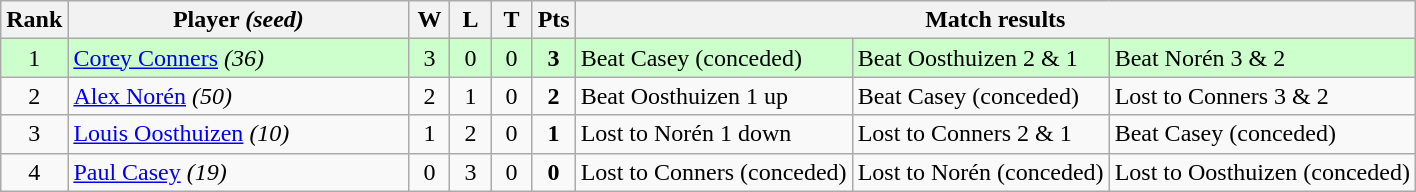<table class="wikitable" style="text-align:center">
<tr>
<th width="20">Rank</th>
<th width="220">Player <em>(seed)</em></th>
<th width="20">W</th>
<th width="20">L</th>
<th width="20">T</th>
<th width="20">Pts</th>
<th colspan=3>Match results</th>
</tr>
<tr style="background:#cfc">
<td>1</td>
<td align=left> <a href='#'>Corey Conners</a> <em>(36)</em></td>
<td>3</td>
<td>0</td>
<td>0</td>
<td><strong>3</strong></td>
<td align=left>Beat Casey (conceded)</td>
<td align=left>Beat Oosthuizen 2 & 1</td>
<td align=left>Beat Norén 3 & 2</td>
</tr>
<tr>
<td>2</td>
<td align=left> <a href='#'>Alex Norén</a> <em>(50)</em></td>
<td>2</td>
<td>1</td>
<td>0</td>
<td><strong>2</strong></td>
<td align=left>Beat Oosthuizen 1 up</td>
<td align=left>Beat Casey (conceded)</td>
<td align=left>Lost to Conners 3 & 2</td>
</tr>
<tr>
<td>3</td>
<td align=left> <a href='#'>Louis Oosthuizen</a> <em>(10)</em></td>
<td>1</td>
<td>2</td>
<td>0</td>
<td><strong>1</strong></td>
<td align=left>Lost to Norén 1 down</td>
<td align=left>Lost to Conners 2 & 1</td>
<td align=left>Beat Casey (conceded)</td>
</tr>
<tr>
<td>4</td>
<td align=left> <a href='#'>Paul Casey</a> <em>(19)</em></td>
<td>0</td>
<td>3</td>
<td>0</td>
<td><strong>0</strong></td>
<td align=left>Lost to Conners (conceded)</td>
<td align=left>Lost to Norén (conceded)</td>
<td align=left>Lost to Oosthuizen (conceded)</td>
</tr>
</table>
